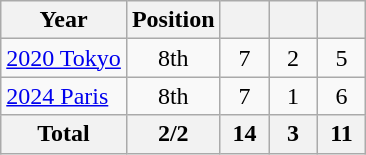<table class="wikitable" style="text-align: center;">
<tr>
<th>Year</th>
<th>Position</th>
<th width=25px></th>
<th width=25px></th>
<th width=25px></th>
</tr>
<tr>
<td style="text-align: left;"> <a href='#'>2020 Tokyo</a></td>
<td>8th</td>
<td>7</td>
<td>2</td>
<td>5</td>
</tr>
<tr>
<td style="text-align: left;"> <a href='#'>2024 Paris</a></td>
<td>8th</td>
<td>7</td>
<td>1</td>
<td>6</td>
</tr>
<tr>
<th>Total</th>
<th>2/2</th>
<th>14</th>
<th>3</th>
<th>11</th>
</tr>
</table>
